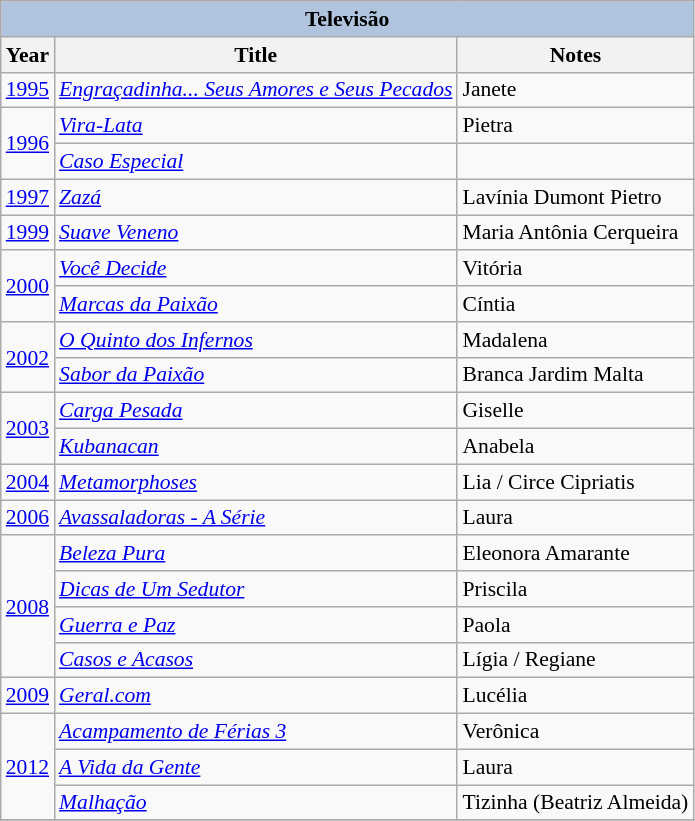<table class="wikitable" style="font-size: 90%;">
<tr>
<th colspan="4" style="background: LightSteelBlue;">Televisão</th>
</tr>
<tr>
<th>Year</th>
<th>Title</th>
<th>Notes</th>
</tr>
<tr>
<td><a href='#'>1995</a></td>
<td><em><a href='#'>Engraçadinha... Seus Amores e Seus Pecados</a></em></td>
<td>Janete</td>
</tr>
<tr>
<td rowspan="2"><a href='#'>1996</a></td>
<td><em><a href='#'>Vira-Lata</a></em></td>
<td>Pietra</td>
</tr>
<tr>
<td><em><a href='#'>Caso Especial</a></em></td>
<td></td>
</tr>
<tr>
<td><a href='#'>1997</a></td>
<td><em><a href='#'>Zazá</a></em></td>
<td>Lavínia Dumont Pietro</td>
</tr>
<tr>
<td><a href='#'>1999</a></td>
<td><em><a href='#'>Suave Veneno</a></em></td>
<td>Maria Antônia Cerqueira</td>
</tr>
<tr>
<td rowspan="2"><a href='#'>2000</a></td>
<td><em><a href='#'>Você Decide</a></em></td>
<td>Vitória</td>
</tr>
<tr>
<td><em><a href='#'>Marcas da Paixão</a></em></td>
<td>Cíntia</td>
</tr>
<tr>
<td rowspan="2"><a href='#'>2002</a></td>
<td><em><a href='#'>O Quinto dos Infernos</a></em></td>
<td>Madalena</td>
</tr>
<tr>
<td><em><a href='#'>Sabor da Paixão</a></em></td>
<td>Branca Jardim Malta</td>
</tr>
<tr>
<td rowspan="2"><a href='#'>2003</a></td>
<td><em><a href='#'>Carga Pesada</a></em></td>
<td>Giselle</td>
</tr>
<tr>
<td><em><a href='#'>Kubanacan</a></em></td>
<td>Anabela</td>
</tr>
<tr>
<td><a href='#'>2004</a></td>
<td><em><a href='#'>Metamorphoses</a></em></td>
<td>Lia / Circe Cipriatis</td>
</tr>
<tr>
<td><a href='#'>2006</a></td>
<td><em><a href='#'>Avassaladoras - A Série</a></em></td>
<td>Laura</td>
</tr>
<tr>
<td rowspan="4"><a href='#'>2008</a></td>
<td><em><a href='#'>Beleza Pura</a></em></td>
<td>Eleonora Amarante</td>
</tr>
<tr>
<td><em><a href='#'>Dicas de Um Sedutor</a></em></td>
<td>Priscila</td>
</tr>
<tr>
<td><em><a href='#'>Guerra e Paz</a></em></td>
<td>Paola</td>
</tr>
<tr>
<td><em><a href='#'>Casos e Acasos</a></em></td>
<td>Lígia / Regiane</td>
</tr>
<tr>
<td><a href='#'>2009</a></td>
<td><em><a href='#'>Geral.com</a></em></td>
<td>Lucélia</td>
</tr>
<tr>
<td rowspan="3"><a href='#'>2012</a></td>
<td><em><a href='#'>Acampamento de Férias 3</a></em></td>
<td>Verônica</td>
</tr>
<tr>
<td><em><a href='#'>A Vida da Gente</a></em></td>
<td>Laura</td>
</tr>
<tr>
<td><em><a href='#'>Malhação</a></em></td>
<td>Tizinha (Beatriz Almeida)</td>
</tr>
<tr>
</tr>
</table>
